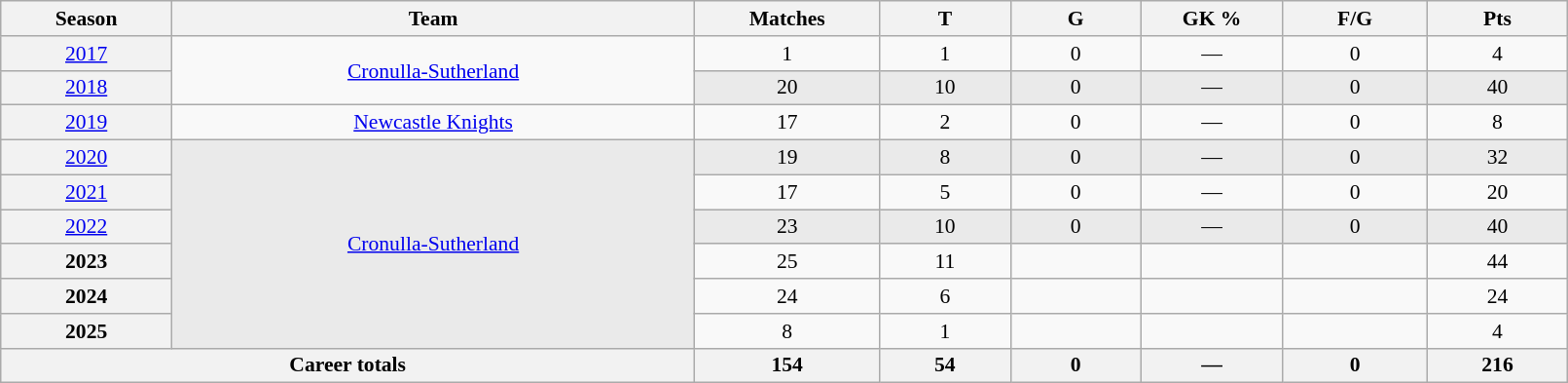<table class="wikitable sortable"  style="font-size:90%; text-align:center; width:85%;">
<tr>
<th width=2%>Season</th>
<th width=8%>Team</th>
<th width=2%>Matches</th>
<th width=2%>T</th>
<th width=2%>G</th>
<th width=2%>GK %</th>
<th width=2%>F/G</th>
<th width=2%>Pts</th>
</tr>
<tr>
<th scope="row" style="text-align:center; font-weight:normal"><a href='#'>2017</a></th>
<td rowspan="2" style="text-align:center;"> <a href='#'>Cronulla-Sutherland</a></td>
<td>1</td>
<td>1</td>
<td>0</td>
<td>—</td>
<td>0</td>
<td>4</td>
</tr>
<tr style="background:#eaeaea;">
<th scope="row" style="text-align:center; font-weight:normal"><a href='#'>2018</a></th>
<td>20</td>
<td>10</td>
<td>0</td>
<td>—</td>
<td>0</td>
<td>40</td>
</tr>
<tr>
<th scope="row" style="text-align:center; font-weight:normal"><a href='#'>2019</a></th>
<td style="text-align:center;"> <a href='#'>Newcastle Knights</a></td>
<td>17</td>
<td>2</td>
<td>0</td>
<td>—</td>
<td>0</td>
<td>8</td>
</tr>
<tr style="background:#eaeaea;">
<th scope="row" style="text-align:center; font-weight:normal"><a href='#'>2020</a></th>
<td rowspan="6" style="text-align:center;"> <a href='#'>Cronulla-Sutherland</a></td>
<td>19</td>
<td>8</td>
<td>0</td>
<td>—</td>
<td>0</td>
<td>32</td>
</tr>
<tr>
<th scope="row" style="text-align:center; font-weight:normal"><a href='#'>2021</a></th>
<td>17</td>
<td>5</td>
<td>0</td>
<td>—</td>
<td>0</td>
<td>20</td>
</tr>
<tr style="background:#eaeaea;">
<th scope="row" style="text-align:center; font-weight:normal"><a href='#'>2022</a></th>
<td>23</td>
<td>10</td>
<td>0</td>
<td>—</td>
<td>0</td>
<td>40</td>
</tr>
<tr>
<th>2023</th>
<td>25</td>
<td>11</td>
<td></td>
<td></td>
<td></td>
<td>44</td>
</tr>
<tr>
<th>2024</th>
<td>24</td>
<td>6</td>
<td></td>
<td></td>
<td></td>
<td>24</td>
</tr>
<tr>
<th>2025</th>
<td>8</td>
<td>1</td>
<td></td>
<td></td>
<td></td>
<td>4</td>
</tr>
<tr class="sortbottom">
<th colspan="2">Career totals</th>
<th>154</th>
<th>54</th>
<th>0</th>
<th>—</th>
<th>0</th>
<th>216</th>
</tr>
</table>
